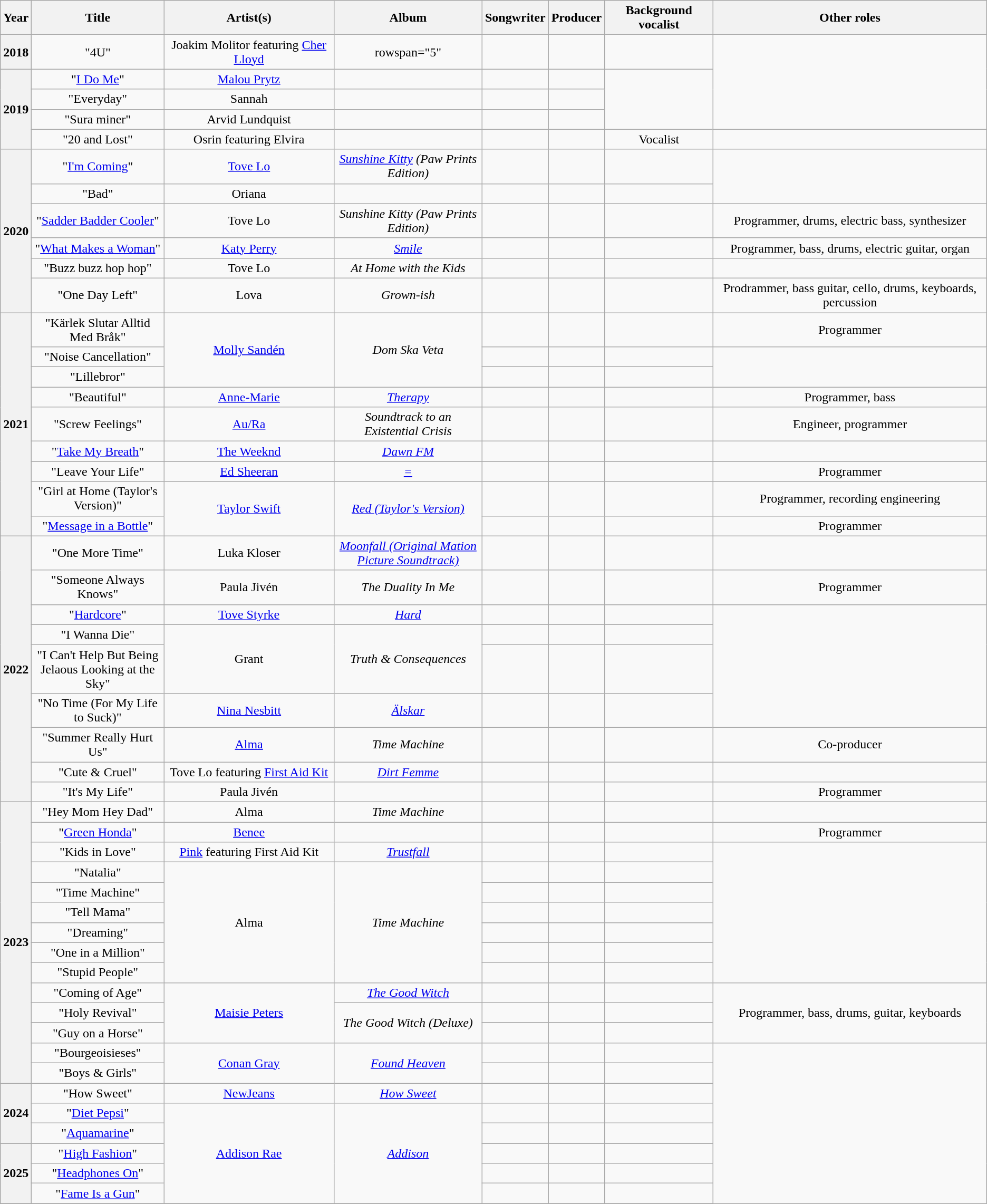<table class="wikitable sortable plainrowheaders" style="text-align:center;">
<tr>
<th scope="col">Year</th>
<th scope="col" style="width:160px;">Title</th>
<th scope="col">Artist(s)</th>
<th scope="col" style="width:180px;">Album</th>
<th scope="col">Songwriter</th>
<th scope="col">Producer</th>
<th scope="col">Background vocalist</th>
<th scope="col">Other roles</th>
</tr>
<tr>
<th scope="row">2018</th>
<td>"4U"</td>
<td>Joakim Molitor featuring <a href='#'>Cher Lloyd</a></td>
<td>rowspan="5" </td>
<td></td>
<td></td>
<td></td>
<td rowspan="4"></td>
</tr>
<tr>
<th scope="row" rowspan="4">2019</th>
<td>"<a href='#'>I Do Me</a>"</td>
<td><a href='#'>Malou Prytz</a></td>
<td></td>
<td></td>
<td></td>
</tr>
<tr>
<td>"Everyday"</td>
<td>Sannah</td>
<td></td>
<td></td>
<td></td>
</tr>
<tr>
<td>"Sura miner"</td>
<td>Arvid Lundquist</td>
<td></td>
<td></td>
<td></td>
</tr>
<tr>
<td>"20 and Lost"</td>
<td>Osrin featuring Elvira</td>
<td></td>
<td></td>
<td></td>
<td>Vocalist</td>
</tr>
<tr>
<th scope="row" rowspan="6">2020</th>
<td>"<a href='#'>I'm Coming</a>"</td>
<td><a href='#'>Tove Lo</a></td>
<td><em><a href='#'>Sunshine Kitty</a> (Paw Prints Edition)</em></td>
<td></td>
<td></td>
<td></td>
<td rowspan="2"></td>
</tr>
<tr>
<td>"Bad"</td>
<td>Oriana</td>
<td></td>
<td></td>
<td></td>
<td></td>
</tr>
<tr>
<td>"<a href='#'>Sadder Badder Cooler</a>"</td>
<td>Tove Lo</td>
<td><em>Sunshine Kitty (Paw Prints Edition)</em></td>
<td></td>
<td></td>
<td></td>
<td>Programmer, drums, electric bass, synthesizer</td>
</tr>
<tr>
<td>"<a href='#'>What Makes a Woman</a>"</td>
<td><a href='#'>Katy Perry</a></td>
<td><em><a href='#'>Smile</a></em></td>
<td></td>
<td></td>
<td></td>
<td>Programmer, bass, drums, electric guitar, organ</td>
</tr>
<tr>
<td>"Buzz buzz hop hop"</td>
<td>Tove Lo</td>
<td><em>At Home with the Kids</em></td>
<td></td>
<td></td>
<td></td>
<td></td>
</tr>
<tr>
<td>"One Day Left"</td>
<td>Lova</td>
<td><em>Grown-ish</em></td>
<td></td>
<td></td>
<td></td>
<td>Prodrammer, bass guitar, cello, drums, keyboards, percussion</td>
</tr>
<tr>
<th scope="row" rowspan="9">2021</th>
<td>"Kärlek Slutar Alltid Med Bråk"</td>
<td rowspan="3"><a href='#'>Molly Sandén</a></td>
<td rowspan="3"><em>Dom Ska Veta</em></td>
<td></td>
<td></td>
<td></td>
<td>Programmer</td>
</tr>
<tr>
<td>"Noise Cancellation"</td>
<td></td>
<td></td>
<td></td>
<td rowspan="2"></td>
</tr>
<tr>
<td>"Lillebror"</td>
<td></td>
<td></td>
<td></td>
</tr>
<tr>
<td>"Beautiful"</td>
<td><a href='#'>Anne-Marie</a></td>
<td><em><a href='#'>Therapy</a></em></td>
<td></td>
<td></td>
<td></td>
<td>Programmer, bass</td>
</tr>
<tr>
<td>"Screw Feelings"</td>
<td><a href='#'>Au/Ra</a></td>
<td><em>Soundtrack to an Existential Crisis</em></td>
<td></td>
<td></td>
<td></td>
<td>Engineer, programmer</td>
</tr>
<tr>
<td>"<a href='#'>Take My Breath</a>"</td>
<td><a href='#'>The Weeknd</a></td>
<td><em><a href='#'>Dawn FM</a></em></td>
<td></td>
<td></td>
<td></td>
<td></td>
</tr>
<tr>
<td>"Leave Your Life"</td>
<td><a href='#'>Ed Sheeran</a></td>
<td><em><a href='#'>=</a></em></td>
<td></td>
<td></td>
<td></td>
<td>Programmer</td>
</tr>
<tr>
<td>"Girl at Home (Taylor's Version)"</td>
<td rowspan="2"><a href='#'>Taylor Swift</a></td>
<td rowspan="2"><em><a href='#'>Red (Taylor's Version)</a></em></td>
<td></td>
<td></td>
<td></td>
<td>Programmer, recording engineering</td>
</tr>
<tr>
<td>"<a href='#'>Message in a Bottle</a>"</td>
<td></td>
<td></td>
<td></td>
<td>Programmer</td>
</tr>
<tr>
<th scope="row" rowspan="9">2022</th>
<td>"One More Time"</td>
<td>Luka Kloser</td>
<td><em><a href='#'>Moonfall (Original Mation Picture Soundtrack)</a></em></td>
<td></td>
<td></td>
<td></td>
<td></td>
</tr>
<tr>
<td>"Someone Always Knows"</td>
<td>Paula Jivén</td>
<td><em>The Duality In Me</em></td>
<td></td>
<td></td>
<td></td>
<td>Programmer</td>
</tr>
<tr>
<td>"<a href='#'>Hardcore</a>"</td>
<td><a href='#'>Tove Styrke</a></td>
<td><em><a href='#'>Hard</a></em></td>
<td></td>
<td></td>
<td></td>
<td rowspan="4"></td>
</tr>
<tr>
<td>"I Wanna Die"</td>
<td rowspan="2">Grant</td>
<td rowspan="2"><em>Truth & Consequences</em></td>
<td></td>
<td></td>
<td></td>
</tr>
<tr>
<td>"I Can't Help But Being Jelaous Looking at the Sky"</td>
<td></td>
<td></td>
<td></td>
</tr>
<tr>
<td>"No Time (For My Life to Suck)"</td>
<td><a href='#'>Nina Nesbitt</a></td>
<td><em><a href='#'>Älskar</a></em></td>
<td></td>
<td></td>
<td></td>
</tr>
<tr>
<td>"Summer Really Hurt Us"</td>
<td><a href='#'>Alma</a></td>
<td><em>Time Machine</em></td>
<td></td>
<td></td>
<td></td>
<td>Co-producer</td>
</tr>
<tr>
<td>"Cute & Cruel"</td>
<td>Tove Lo featuring <a href='#'>First Aid Kit</a></td>
<td><em><a href='#'>Dirt Femme</a></em></td>
<td></td>
<td></td>
<td></td>
<td></td>
</tr>
<tr>
<td>"It's My Life"</td>
<td>Paula Jivén</td>
<td></td>
<td></td>
<td></td>
<td></td>
<td>Programmer</td>
</tr>
<tr>
<th rowspan="14" scope="row">2023</th>
<td>"Hey Mom Hey Dad"</td>
<td>Alma</td>
<td><em>Time Machine</em></td>
<td></td>
<td></td>
<td></td>
<td></td>
</tr>
<tr>
<td>"<a href='#'>Green Honda</a>"</td>
<td><a href='#'>Benee</a></td>
<td></td>
<td></td>
<td></td>
<td></td>
<td>Programmer</td>
</tr>
<tr>
<td>"Kids in Love"</td>
<td><a href='#'>Pink</a> featuring First Aid Kit</td>
<td><em><a href='#'>Trustfall</a></em></td>
<td></td>
<td></td>
<td></td>
<td rowspan="7"></td>
</tr>
<tr>
<td>"Natalia"</td>
<td rowspan="6">Alma</td>
<td rowspan="6"><em>Time Machine</em></td>
<td></td>
<td></td>
<td></td>
</tr>
<tr>
<td>"Time Machine"</td>
<td></td>
<td></td>
<td></td>
</tr>
<tr>
<td>"Tell Mama"</td>
<td></td>
<td></td>
<td></td>
</tr>
<tr>
<td>"Dreaming"</td>
<td></td>
<td></td>
<td></td>
</tr>
<tr>
<td>"One in a Million"</td>
<td></td>
<td></td>
<td></td>
</tr>
<tr>
<td>"Stupid People"</td>
<td></td>
<td></td>
<td></td>
</tr>
<tr>
<td>"Coming of Age"</td>
<td rowspan="3"><a href='#'>Maisie Peters</a></td>
<td><em><a href='#'>The Good Witch</a></em></td>
<td></td>
<td></td>
<td></td>
<td rowspan="3">Programmer, bass, drums, guitar, keyboards</td>
</tr>
<tr>
<td>"Holy Revival"</td>
<td rowspan="2"><em>The Good Witch (Deluxe)</em></td>
<td></td>
<td></td>
<td></td>
</tr>
<tr>
<td>"Guy on a Horse"</td>
<td></td>
<td></td>
<td></td>
</tr>
<tr>
<td>"Bourgeoisieses"</td>
<td rowspan="2"><a href='#'>Conan Gray</a></td>
<td rowspan="2"><em><a href='#'>Found Heaven</a></em></td>
<td></td>
<td></td>
<td></td>
</tr>
<tr>
<td>"Boys & Girls"</td>
<td></td>
<td></td>
<td></td>
</tr>
<tr>
<th rowspan="3" scope="row">2024</th>
<td>"How Sweet"</td>
<td><a href='#'>NewJeans</a></td>
<td><em><a href='#'>How Sweet</a></em></td>
<td></td>
<td></td>
<td></td>
</tr>
<tr>
<td>"<a href='#'>Diet Pepsi</a>"</td>
<td rowspan="5"><a href='#'>Addison Rae</a></td>
<td rowspan="5"><em><a href='#'>Addison</a></em></td>
<td></td>
<td></td>
<td></td>
</tr>
<tr>
<td>"<a href='#'>Aquamarine</a>"</td>
<td></td>
<td></td>
<td></td>
</tr>
<tr>
<th rowspan="3" scope="row">2025</th>
<td>"<a href='#'>High Fashion</a>"</td>
<td></td>
<td></td>
<td></td>
</tr>
<tr>
<td>"<a href='#'>Headphones On</a>"</td>
<td></td>
<td></td>
<td></td>
</tr>
<tr>
<td>"<a href='#'>Fame Is a Gun</a>"</td>
<td></td>
<td></td>
<td></td>
</tr>
<tr>
</tr>
<tr>
</tr>
</table>
